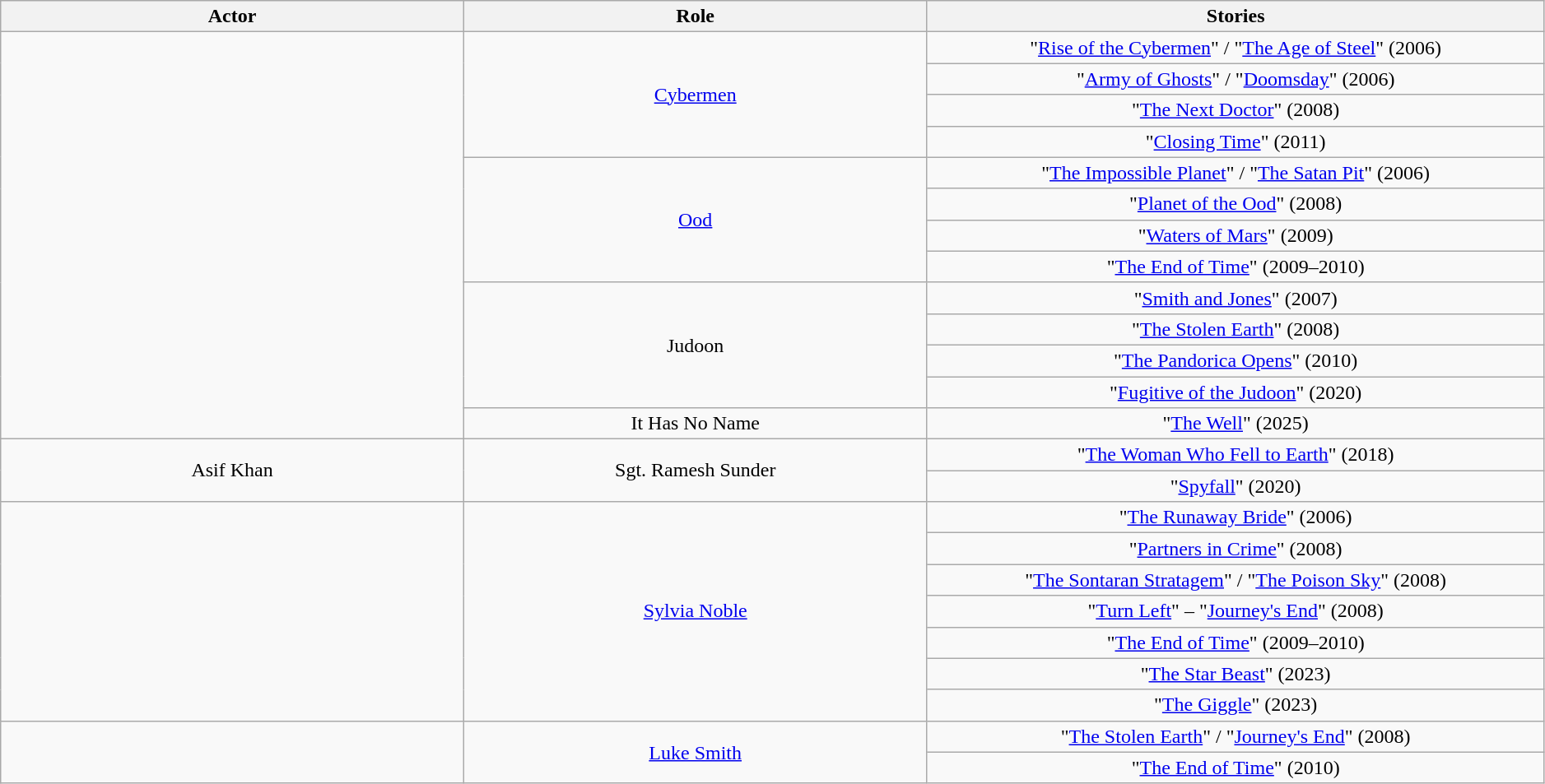<table class="wikitable plainrowheaders sortable" style="text-align:center; width:99%;">
<tr>
<th style="width:30%;">Actor</th>
<th scope="col" style="width:30%;">Role</th>
<th scope="col" style="width:40%;">Stories</th>
</tr>
<tr>
<td scope="row" rowspan="13"></td>
<td rowspan="4"><a href='#'>Cybermen</a></td>
<td data-sort-value="172a">"<a href='#'>Rise of the Cybermen</a>" / "<a href='#'>The Age of Steel</a>" (2006)</td>
</tr>
<tr>
<td data-sort-value="177a">"<a href='#'>Army of Ghosts</a>" / "<a href='#'>Doomsday</a>" (2006)</td>
</tr>
<tr>
<td data-sort-value="199">"<a href='#'>The Next Doctor</a>" (2008)</td>
</tr>
<tr>
<td data-sort-value="223">"<a href='#'>Closing Time</a>" (2011)</td>
</tr>
<tr>
<td rowspan="4"><a href='#'>Ood</a></td>
<td data-sort-value="174a">"<a href='#'>The Impossible Planet</a>" / "<a href='#'>The Satan Pit</a>" (2006)</td>
</tr>
<tr>
<td data-sort-value="191">"<a href='#'>Planet of the Ood</a>" (2008)</td>
</tr>
<tr>
<td data-sort-value="201">"<a href='#'>Waters of Mars</a>" (2009)</td>
</tr>
<tr>
<td data-sort-value="202">"<a href='#'>The End of Time</a>" (2009–2010)</td>
</tr>
<tr>
<td rowspan="4">Judoon</td>
<td data-sort-value="179">"<a href='#'>Smith and Jones</a>" (2007)</td>
</tr>
<tr>
<td data-sort-value="198a">"<a href='#'>The Stolen Earth</a>" (2008)</td>
</tr>
<tr>
<td data-sort-value="212a">"<a href='#'>The Pandorica Opens</a>" (2010)</td>
</tr>
<tr>
<td data-sort-value="291">"<a href='#'>Fugitive of the Judoon</a>" (2020)</td>
</tr>
<tr>
<td>It Has No Name</td>
<td data-sort-value="315">"<a href='#'>The Well</a>" (2025)</td>
</tr>
<tr>
<td rowspan="2">Asif Khan</td>
<td rowspan="2">Sgt. Ramesh Sunder</td>
<td data-sort-value="277">"<a href='#'>The Woman Who Fell to Earth</a>" (2018)</td>
</tr>
<tr>
<td data-sort-value="288">"<a href='#'>Spyfall</a>" (2020)</td>
</tr>
<tr>
<td rowspan="7" scope="row"></td>
<td rowspan="7"><a href='#'>Sylvia Noble</a></td>
<td data-sort-value="178">"<a href='#'>The Runaway Bride</a>" (2006)</td>
</tr>
<tr>
<td data-sort-value="189">"<a href='#'>Partners in Crime</a>" (2008)</td>
</tr>
<tr>
<td data-sort-value="192a">"<a href='#'>The Sontaran Stratagem</a>" / "<a href='#'>The Poison Sky</a>" (2008)</td>
</tr>
<tr>
<td data-sort-value="197">"<a href='#'>Turn Left</a>" – "<a href='#'>Journey's End</a>" (2008)</td>
</tr>
<tr>
<td data-sort-value="202">"<a href='#'>The End of Time</a>" (2009–2010)</td>
</tr>
<tr>
<td data-sort-value="301">"<a href='#'>The Star Beast</a>" (2023)</td>
</tr>
<tr>
<td data-sort-value="303">"<a href='#'>The Giggle</a>" (2023)</td>
</tr>
<tr>
<td scope="row" rowspan="2"></td>
<td rowspan="2"><a href='#'>Luke Smith</a></td>
<td data-sort-value="198a">"<a href='#'>The Stolen Earth</a>" / "<a href='#'>Journey's End</a>" (2008)</td>
</tr>
<tr>
<td data-sort-value="202">"<a href='#'>The End of Time</a>" (2010)</td>
</tr>
</table>
